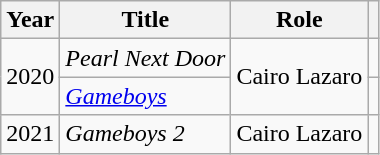<table class="wikitable"  style="font-size:100%">
<tr>
<th>Year</th>
<th>Title</th>
<th>Role</th>
<th></th>
</tr>
<tr>
<td rowspan="2">2020</td>
<td><em>Pearl Next Door</em></td>
<td rowspan="2">Cairo Lazaro</td>
<td></td>
</tr>
<tr>
<td><em><a href='#'>Gameboys</a></em></td>
<td></td>
</tr>
<tr>
<td>2021</td>
<td><em>Gameboys 2</em></td>
<td>Cairo Lazaro</td>
<td></td>
</tr>
</table>
